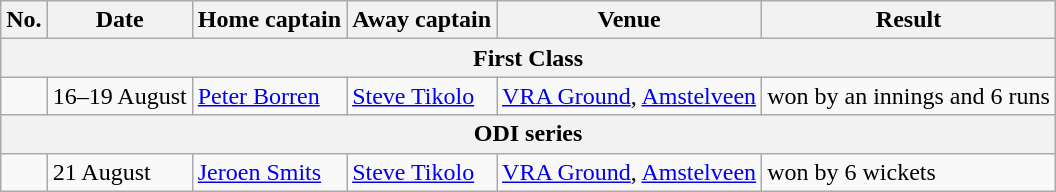<table class="wikitable">
<tr>
<th>No.</th>
<th>Date</th>
<th>Home captain</th>
<th>Away captain</th>
<th>Venue</th>
<th>Result</th>
</tr>
<tr>
<th colspan="6">First Class</th>
</tr>
<tr>
<td></td>
<td>16–19 August</td>
<td><a href='#'>Peter Borren</a></td>
<td><a href='#'>Steve Tikolo</a></td>
<td><a href='#'>VRA Ground</a>, <a href='#'>Amstelveen</a></td>
<td> won by an innings and 6 runs</td>
</tr>
<tr>
<th colspan="6">ODI series</th>
</tr>
<tr>
<td></td>
<td>21 August</td>
<td><a href='#'>Jeroen Smits</a></td>
<td><a href='#'>Steve Tikolo</a></td>
<td><a href='#'>VRA Ground</a>, <a href='#'>Amstelveen</a></td>
<td> won by 6 wickets</td>
</tr>
</table>
